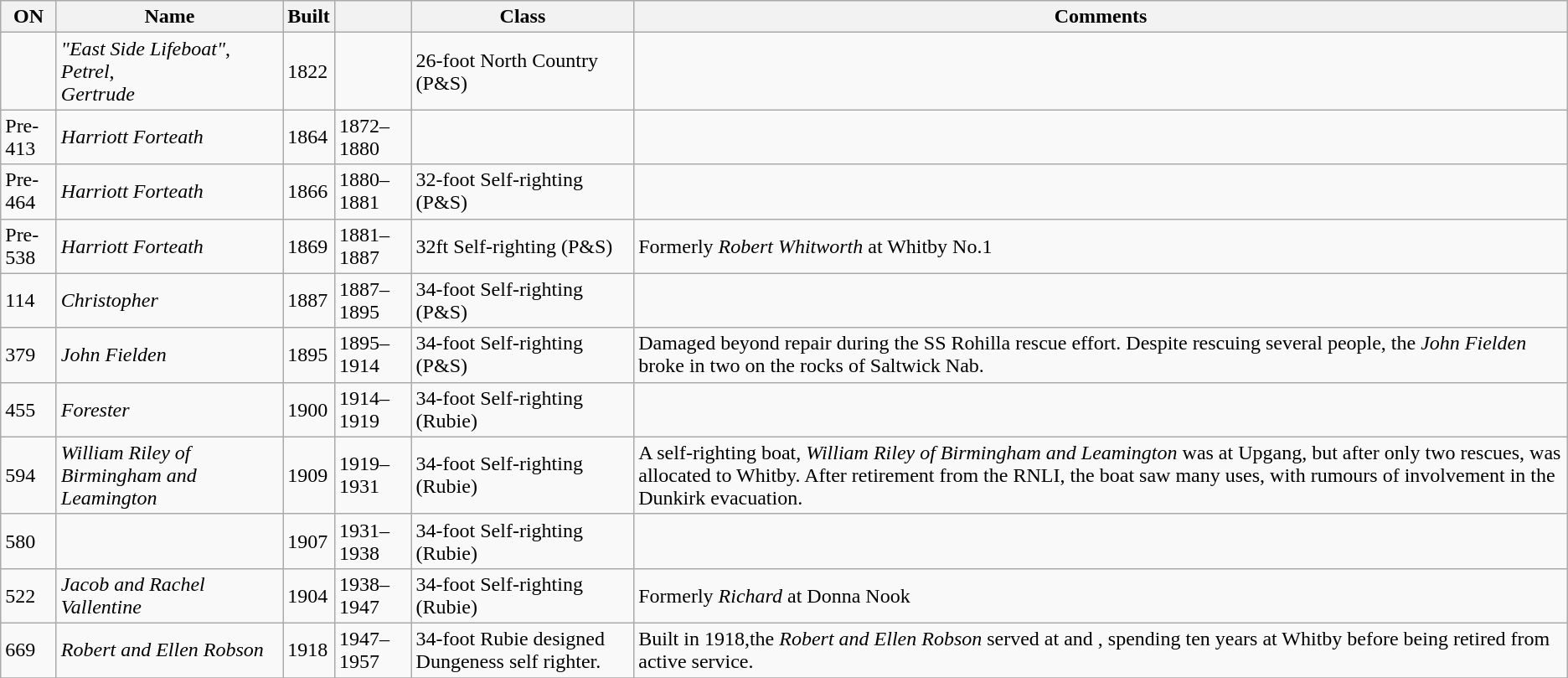<table class="wikitable">
<tr>
<th>ON</th>
<th>Name</th>
<th>Built</th>
<th></th>
<th>Class</th>
<th>Comments</th>
</tr>
<tr>
<td></td>
<td><em>"East Side Lifeboat"</em>,<br><em>Petrel</em>,<br><em>Gertrude</em></td>
<td>1822</td>
<td></td>
<td>26-foot North Country (P&S)</td>
<td></td>
</tr>
<tr>
<td>Pre-413</td>
<td><em>Harriott Forteath</em></td>
<td>1864</td>
<td>1872–1880</td>
<td></td>
<td></td>
</tr>
<tr>
<td>Pre-464</td>
<td><em>Harriott Forteath</em></td>
<td>1866</td>
<td>1880–1881</td>
<td>32-foot Self-righting (P&S)</td>
<td></td>
</tr>
<tr>
<td>Pre-538</td>
<td><em>Harriott Forteath</em></td>
<td>1869</td>
<td>1881–1887</td>
<td>32ft Self-righting (P&S)</td>
<td>Formerly <em>Robert Whitworth</em> at Whitby No.1</td>
</tr>
<tr>
<td>114</td>
<td><em>Christopher</em></td>
<td>1887</td>
<td>1887–1895</td>
<td>34-foot Self-righting (P&S)</td>
<td></td>
</tr>
<tr>
<td>379</td>
<td><em>John Fielden</em></td>
<td>1895</td>
<td>1895–1914</td>
<td>34-foot Self-righting (P&S)</td>
<td>Damaged beyond repair during the SS Rohilla rescue effort. Despite rescuing several people, the <em>John Fielden</em> broke in two on the rocks of Saltwick Nab.</td>
</tr>
<tr>
<td>455</td>
<td><em>Forester</em></td>
<td>1900</td>
<td>1914–1919</td>
<td>34-foot Self-righting (Rubie)</td>
<td></td>
</tr>
<tr>
<td>594</td>
<td><em>William Riley of Birmingham and Leamington</em></td>
<td>1909</td>
<td>1919–1931</td>
<td>34-foot Self-righting (Rubie)</td>
<td>A self-righting boat, <em>William Riley of Birmingham and Leamington</em> was at Upgang, but after only two rescues, was allocated to Whitby. After retirement from the RNLI, the boat saw many uses, with rumours of involvement in the Dunkirk evacuation.</td>
</tr>
<tr>
<td>580</td>
<td></td>
<td>1907</td>
<td>1931–1938</td>
<td>34-foot Self-righting (Rubie)</td>
<td></td>
</tr>
<tr>
<td>522</td>
<td><em>Jacob and Rachel Vallentine</em></td>
<td>1904</td>
<td>1938–1947</td>
<td>34-foot Self-righting (Rubie)</td>
<td>Formerly <em>Richard</em> at Donna Nook</td>
</tr>
<tr>
<td>669</td>
<td><em>Robert and Ellen Robson</em></td>
<td>1918</td>
<td>1947–1957</td>
<td>34-foot Rubie designed Dungeness self righter.</td>
<td>Built in 1918,the <em>Robert and Ellen Robson</em> served at  and , spending ten years at Whitby before being retired from active service.<br></td>
</tr>
<tr>
</tr>
</table>
